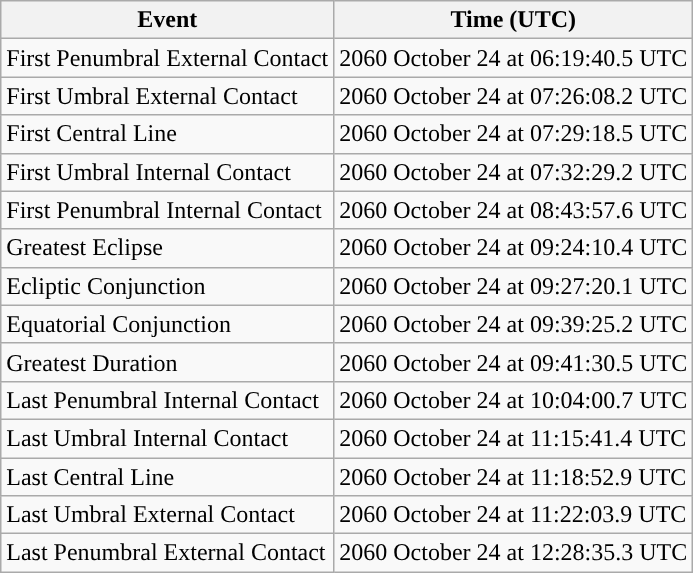<table class="wikitable">
<tr>
<th>Event</th>
<th>Time (UTC)</th>
</tr>
<tr>
<td>First Penumbral External Contact</td>
<td>2060 October 24 at 06:19:40.5 UTC</td>
</tr>
<tr>
<td>First Umbral External Contact</td>
<td>2060 October 24 at 07:26:08.2 UTC</td>
</tr>
<tr>
<td>First Central Line</td>
<td>2060 October 24 at 07:29:18.5 UTC</td>
</tr>
<tr>
<td>First Umbral Internal Contact</td>
<td>2060 October 24 at 07:32:29.2 UTC</td>
</tr>
<tr>
<td>First Penumbral Internal Contact</td>
<td>2060 October 24 at 08:43:57.6 UTC</td>
</tr>
<tr>
<td>Greatest Eclipse</td>
<td>2060 October 24 at 09:24:10.4 UTC</td>
</tr>
<tr>
<td>Ecliptic Conjunction</td>
<td>2060 October 24 at 09:27:20.1 UTC</td>
</tr>
<tr>
<td>Equatorial Conjunction</td>
<td>2060 October 24 at 09:39:25.2 UTC</td>
</tr>
<tr>
<td>Greatest Duration</td>
<td>2060 October 24 at 09:41:30.5 UTC</td>
</tr>
<tr>
<td>Last Penumbral Internal Contact</td>
<td>2060 October 24 at 10:04:00.7 UTC</td>
</tr>
<tr>
<td>Last Umbral Internal Contact</td>
<td>2060 October 24 at 11:15:41.4 UTC</td>
</tr>
<tr>
<td>Last Central Line</td>
<td>2060 October 24 at 11:18:52.9 UTC</td>
</tr>
<tr>
<td>Last Umbral External Contact</td>
<td>2060 October 24 at 11:22:03.9 UTC</td>
</tr>
<tr>
<td>Last Penumbral External Contact</td>
<td>2060 October 24 at 12:28:35.3 UTC</td>
</tr>
</table>
